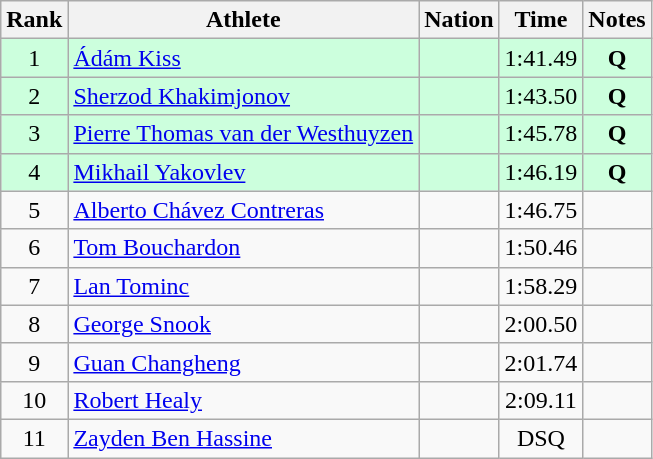<table class="wikitable sortable" style="text-align:center;">
<tr>
<th>Rank</th>
<th>Athlete</th>
<th>Nation</th>
<th>Time</th>
<th>Notes</th>
</tr>
<tr bgcolor=ccffdd>
<td>1</td>
<td align=left><a href='#'>Ádám Kiss</a></td>
<td align=left></td>
<td>1:41.49</td>
<td><strong>Q</strong></td>
</tr>
<tr bgcolor=ccffdd>
<td>2</td>
<td align=left><a href='#'>Sherzod Khakimjonov</a></td>
<td align=left></td>
<td>1:43.50</td>
<td><strong>Q</strong></td>
</tr>
<tr bgcolor=ccffdd>
<td>3</td>
<td align=left><a href='#'>Pierre Thomas van der Westhuyzen</a></td>
<td align=left></td>
<td>1:45.78</td>
<td><strong>Q</strong></td>
</tr>
<tr bgcolor=ccffdd>
<td>4</td>
<td align=left><a href='#'>Mikhail Yakovlev</a></td>
<td align=left></td>
<td>1:46.19</td>
<td><strong>Q</strong></td>
</tr>
<tr>
<td>5</td>
<td align=left><a href='#'>Alberto Chávez Contreras</a></td>
<td align=left></td>
<td>1:46.75</td>
<td></td>
</tr>
<tr>
<td>6</td>
<td align=left><a href='#'>Tom Bouchardon</a></td>
<td align=left></td>
<td>1:50.46</td>
<td></td>
</tr>
<tr>
<td>7</td>
<td align=left><a href='#'>Lan Tominc</a></td>
<td align=left></td>
<td>1:58.29</td>
<td></td>
</tr>
<tr>
<td>8</td>
<td align=left><a href='#'>George Snook</a></td>
<td align=left></td>
<td>2:00.50</td>
<td></td>
</tr>
<tr>
<td>9</td>
<td align=left><a href='#'>Guan Changheng</a></td>
<td align=left></td>
<td>2:01.74</td>
<td></td>
</tr>
<tr>
<td>10</td>
<td align=left><a href='#'>Robert Healy</a></td>
<td align=left></td>
<td>2:09.11</td>
<td></td>
</tr>
<tr>
<td>11</td>
<td align=left><a href='#'>Zayden Ben Hassine</a></td>
<td align=left></td>
<td>DSQ</td>
<td></td>
</tr>
</table>
